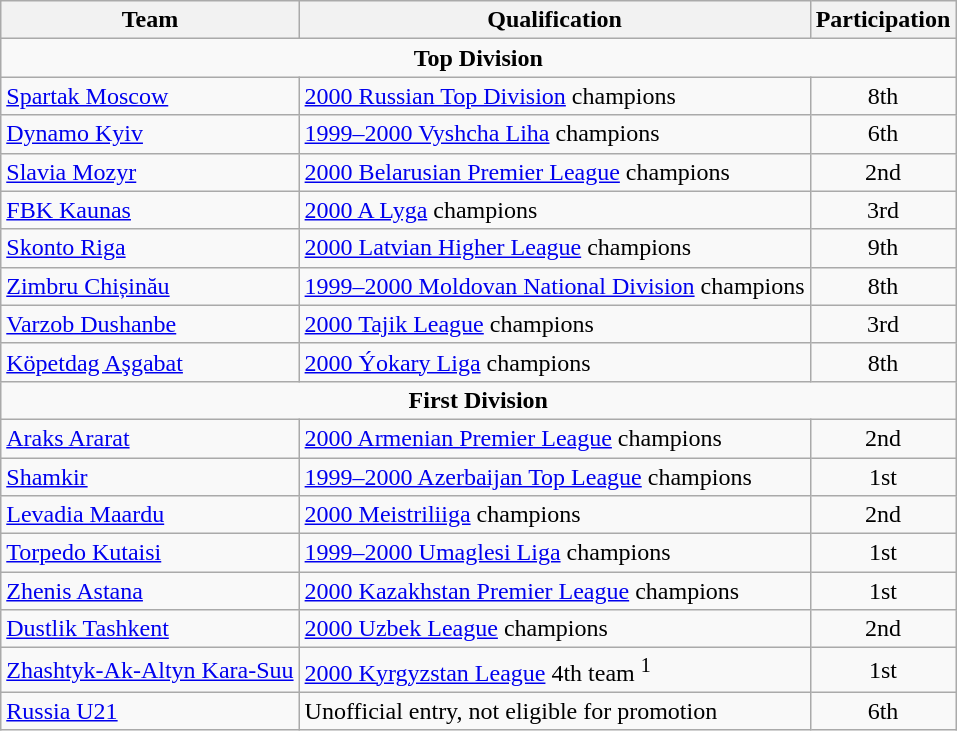<table class="wikitable">
<tr>
<th>Team</th>
<th>Qualification</th>
<th>Participation</th>
</tr>
<tr>
<td colspan="3" align=center><strong>Top Division</strong></td>
</tr>
<tr>
<td> <a href='#'>Spartak Moscow</a></td>
<td><a href='#'>2000 Russian Top Division</a> champions</td>
<td align=center>8th</td>
</tr>
<tr>
<td> <a href='#'>Dynamo Kyiv</a></td>
<td><a href='#'>1999–2000 Vyshcha Liha</a> champions</td>
<td align=center>6th</td>
</tr>
<tr>
<td> <a href='#'>Slavia Mozyr</a></td>
<td><a href='#'>2000 Belarusian Premier League</a> champions</td>
<td align=center>2nd</td>
</tr>
<tr>
<td> <a href='#'>FBK Kaunas</a></td>
<td><a href='#'>2000 A Lyga</a> champions</td>
<td align=center>3rd</td>
</tr>
<tr>
<td> <a href='#'>Skonto Riga</a></td>
<td><a href='#'>2000 Latvian Higher League</a> champions</td>
<td align=center>9th</td>
</tr>
<tr>
<td> <a href='#'>Zimbru Chișinău</a></td>
<td><a href='#'>1999–2000 Moldovan National Division</a> champions</td>
<td align=center>8th</td>
</tr>
<tr>
<td> <a href='#'>Varzob Dushanbe</a></td>
<td><a href='#'>2000 Tajik League</a> champions</td>
<td align=center>3rd</td>
</tr>
<tr>
<td> <a href='#'>Köpetdag Aşgabat</a></td>
<td><a href='#'>2000 Ýokary Liga</a> champions</td>
<td align=center>8th</td>
</tr>
<tr>
<td colspan="3" align=center><strong>First Division</strong></td>
</tr>
<tr>
<td> <a href='#'>Araks Ararat</a></td>
<td><a href='#'>2000 Armenian Premier League</a> champions</td>
<td align=center>2nd</td>
</tr>
<tr>
<td> <a href='#'>Shamkir</a></td>
<td><a href='#'>1999–2000 Azerbaijan Top League</a> champions</td>
<td align=center>1st</td>
</tr>
<tr>
<td> <a href='#'>Levadia Maardu</a></td>
<td><a href='#'>2000 Meistriliiga</a> champions</td>
<td align=center>2nd</td>
</tr>
<tr>
<td> <a href='#'>Torpedo Kutaisi</a></td>
<td><a href='#'>1999–2000 Umaglesi Liga</a> champions</td>
<td align=center>1st</td>
</tr>
<tr>
<td> <a href='#'>Zhenis Astana</a></td>
<td><a href='#'>2000 Kazakhstan Premier League</a> champions</td>
<td align=center>1st</td>
</tr>
<tr>
<td> <a href='#'>Dustlik Tashkent</a></td>
<td><a href='#'>2000 Uzbek League</a> champions</td>
<td align=center>2nd</td>
</tr>
<tr>
<td> <a href='#'>Zhashtyk-Ak-Altyn Kara-Suu</a></td>
<td><a href='#'>2000 Kyrgyzstan League</a> 4th team <sup>1</sup></td>
<td align=center>1st</td>
</tr>
<tr>
<td> <a href='#'>Russia U21</a></td>
<td>Unofficial entry, not eligible for promotion</td>
<td align=center>6th</td>
</tr>
</table>
